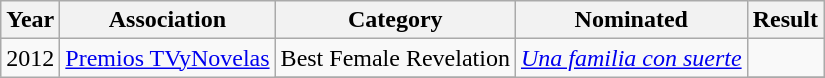<table class="wikitable sortable">
<tr>
<th>Year</th>
<th>Association</th>
<th>Category</th>
<th>Nominated</th>
<th>Result</th>
</tr>
<tr>
<td rowspan=2>2012</td>
<td rowspan=2><a href='#'>Premios TVyNovelas</a></td>
<td>Best Female Revelation</td>
<td rowspan=2><em><a href='#'>Una familia con suerte</a></em></td>
<td></td>
</tr>
<tr>
</tr>
</table>
